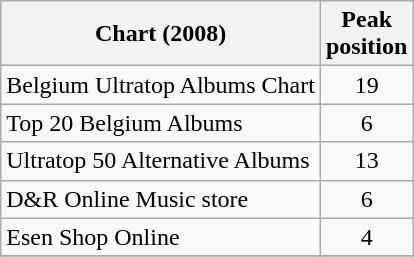<table class="wikitable">
<tr>
<th align="left">Chart (2008)</th>
<th align="center">Peak<br>position</th>
</tr>
<tr>
<td align="left">Belgium Ultratop Albums Chart</td>
<td align="center">19</td>
</tr>
<tr>
<td align="left">Top 20 Belgium Albums</td>
<td align="center">6</td>
</tr>
<tr>
<td align="left">Ultratop 50 Alternative Albums</td>
<td align="center">13</td>
</tr>
<tr>
<td align="left">D&R Online Music store</td>
<td align="center">6</td>
</tr>
<tr>
<td align="left">Esen Shop Online</td>
<td align="center">4</td>
</tr>
<tr>
</tr>
</table>
